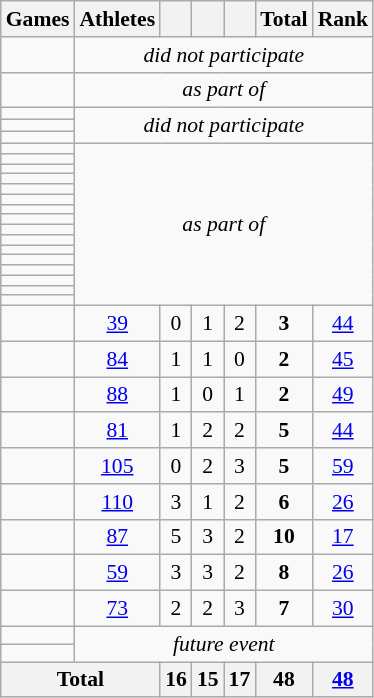<table class="wikitable" style="text-align:center; font-size:90%;">
<tr>
<th>Games</th>
<th>Athletes</th>
<th></th>
<th></th>
<th></th>
<th><strong>Total</strong></th>
<th><strong>Rank</strong></th>
</tr>
<tr>
<td> </td>
<td colspan=6><em>did not participate</em></td>
</tr>
<tr>
<td> </td>
<td colspan=6><em>as part of </em></td>
</tr>
<tr>
<td> </td>
<td rowspan="3"; colspan=6><em>did not participate</em></td>
</tr>
<tr>
<td> </td>
</tr>
<tr>
<td> </td>
</tr>
<tr>
<td> </td>
<td rowspan="16"; colspan=6><em>as part of </em></td>
</tr>
<tr>
<td> </td>
</tr>
<tr>
<td> </td>
</tr>
<tr>
<td> </td>
</tr>
<tr>
<td> </td>
</tr>
<tr>
<td> </td>
</tr>
<tr>
<td> </td>
</tr>
<tr>
<td> </td>
</tr>
<tr>
<td> </td>
</tr>
<tr>
<td> </td>
</tr>
<tr>
<td> </td>
</tr>
<tr>
<td> </td>
</tr>
<tr>
<td> </td>
</tr>
<tr>
<td> </td>
</tr>
<tr>
<td> </td>
</tr>
<tr>
<td> </td>
</tr>
<tr>
<td> </td>
<td><a href='#'>39</a></td>
<td>0</td>
<td>1</td>
<td>2</td>
<td><strong>3</strong></td>
<td><a href='#'>44</a></td>
</tr>
<tr>
<td> </td>
<td><a href='#'>84</a></td>
<td>1</td>
<td>1</td>
<td>0</td>
<td><strong>2</strong></td>
<td><a href='#'>45</a></td>
</tr>
<tr>
<td> </td>
<td><a href='#'>88</a></td>
<td>1</td>
<td>0</td>
<td>1</td>
<td><strong>2</strong></td>
<td><a href='#'>49</a></td>
</tr>
<tr>
<td> </td>
<td><a href='#'>81</a></td>
<td>1</td>
<td>2</td>
<td>2</td>
<td><strong>5</strong></td>
<td><a href='#'>44</a></td>
</tr>
<tr>
<td> </td>
<td><a href='#'>105</a></td>
<td>0</td>
<td>2</td>
<td>3</td>
<td><strong>5</strong></td>
<td><a href='#'>59</a></td>
</tr>
<tr>
<td> </td>
<td><a href='#'>110</a></td>
<td>3</td>
<td>1</td>
<td>2</td>
<td><strong>6</strong></td>
<td><a href='#'>26</a></td>
</tr>
<tr>
<td> </td>
<td><a href='#'>87</a></td>
<td>5</td>
<td>3</td>
<td>2</td>
<td><strong>10</strong></td>
<td><a href='#'>17</a></td>
</tr>
<tr>
<td> </td>
<td><a href='#'>59</a></td>
<td>3</td>
<td>3</td>
<td>2</td>
<td><strong>8</strong></td>
<td><a href='#'>26</a></td>
</tr>
<tr>
<td> </td>
<td><a href='#'>73</a></td>
<td>2</td>
<td>2</td>
<td>3</td>
<td><strong>7</strong></td>
<td><a href='#'>30</a></td>
</tr>
<tr>
<td> </td>
<td rowspan="2"; colspan=6><em>future event</em></td>
</tr>
<tr>
<td> </td>
</tr>
<tr>
<th colspan=2>Total</th>
<th>16</th>
<th>15</th>
<th>17</th>
<th>48</th>
<th><a href='#'>48</a></th>
</tr>
</table>
